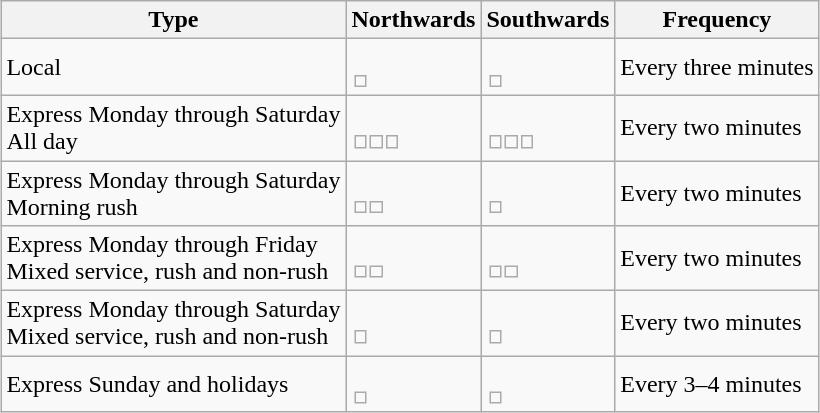<table class="wikitable" style="margin-left: auto; margin-right: auto; border: none;">
<tr>
<th>Type</th>
<th>Northwards</th>
<th>Southwards</th>
<th>Frequency</th>
</tr>
<tr>
<td>Local</td>
<td><br><table style="border:0px;">
<tr>
<td></td>
</tr>
</table>
</td>
<td><br><table style="border:0px;">
<tr>
<td></td>
</tr>
</table>
</td>
<td>Every three minutes</td>
</tr>
<tr>
<td>Express Monday through Saturday<br>All day</td>
<td><br><table style="border:0px;">
<tr>
<td></td>
<td></td>
<td></td>
</tr>
</table>
</td>
<td><br><table style="border:0px;">
<tr>
<td></td>
<td></td>
<td></td>
</tr>
</table>
</td>
<td>Every two minutes</td>
</tr>
<tr>
<td>Express Monday through Saturday<br>Morning rush</td>
<td><br><table style="border:0px;">
<tr>
<td></td>
<td></td>
</tr>
</table>
</td>
<td><br><table style="border:0px;">
<tr>
<td></td>
</tr>
</table>
</td>
<td>Every two minutes</td>
</tr>
<tr>
<td>Express Monday through Friday<br>Mixed service, rush and non-rush</td>
<td><br><table style="border:0px;">
<tr>
<td></td>
<td></td>
</tr>
</table>
</td>
<td><br><table style="border:0px;">
<tr>
<td></td>
<td></td>
</tr>
</table>
</td>
<td>Every two minutes</td>
</tr>
<tr>
<td>Express Monday through Saturday<br>Mixed service, rush and non-rush</td>
<td><br><table style="border:0px;">
<tr>
<td></td>
</tr>
</table>
</td>
<td><br><table style="border:0px;">
<tr>
<td></td>
</tr>
</table>
</td>
<td>Every two minutes</td>
</tr>
<tr>
<td>Express Sunday and holidays</td>
<td><br><table style="border:0px;">
<tr>
<td></td>
</tr>
</table>
</td>
<td><br><table style="border:0px;">
<tr>
<td></td>
</tr>
</table>
</td>
<td>Every 3–4 minutes</td>
</tr>
</table>
